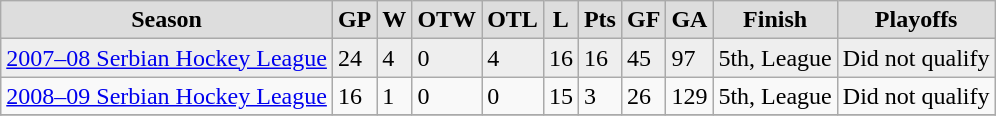<table class="wikitable">
<tr style="font-weight:bold; background-color:#dddddd;" align="center" |>
<td>Season</td>
<td>GP</td>
<td>W</td>
<td>OTW</td>
<td>OTL</td>
<td>L</td>
<td>Pts</td>
<td>GF</td>
<td>GA</td>
<td>Finish</td>
<td>Playoffs</td>
</tr>
<tr bgcolor="#eeeeee">
<td><a href='#'>2007–08 Serbian Hockey League</a></td>
<td>24</td>
<td>4</td>
<td>0</td>
<td>4</td>
<td>16</td>
<td>16</td>
<td>45</td>
<td>97</td>
<td>5th, League</td>
<td align="left">Did not qualify</td>
</tr>
<tr>
<td><a href='#'>2008–09 Serbian Hockey League</a></td>
<td>16</td>
<td>1</td>
<td>0</td>
<td>0</td>
<td>15</td>
<td>3</td>
<td>26</td>
<td>129</td>
<td>5th, League</td>
<td align="left">Did not qualify</td>
</tr>
<tr>
</tr>
</table>
